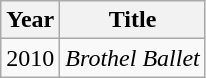<table class = "wikitable sortable">
<tr>
<th>Year</th>
<th>Title</th>
</tr>
<tr>
<td>2010</td>
<td><em>Brothel Ballet</em></td>
</tr>
</table>
